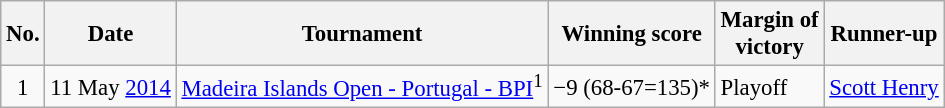<table class="wikitable" style="font-size:95%;">
<tr>
<th>No.</th>
<th>Date</th>
<th>Tournament</th>
<th>Winning score</th>
<th>Margin of<br>victory</th>
<th>Runner-up</th>
</tr>
<tr>
<td align=center>1</td>
<td align=right>11 May <a href='#'>2014</a></td>
<td><a href='#'>Madeira Islands Open - Portugal - BPI</a><sup>1</sup></td>
<td>−9 (68-67=135)*</td>
<td>Playoff</td>
<td> <a href='#'>Scott Henry</a></td>
</tr>
</table>
